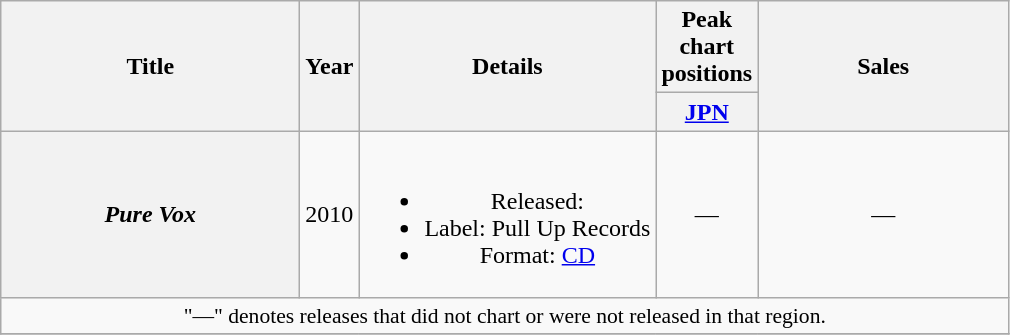<table class="wikitable plainrowheaders" style="text-align:center;">
<tr>
<th rowspan="2" style="width:12em;">Title</th>
<th rowspan="2">Year</th>
<th rowspan="2">Details</th>
<th colspan="1">Peak chart positions</th>
<th rowspan="2" style="width:10em;">Sales</th>
</tr>
<tr>
<th width="30"><a href='#'>JPN</a></th>
</tr>
<tr>
<th scope="row"><em>Pure Vox</em></th>
<td>2010</td>
<td><br><ul><li>Released: </li><li>Label: Pull Up Records</li><li>Format: <a href='#'>CD</a></li></ul></td>
<td>—</td>
<td>—</td>
</tr>
<tr>
<td colspan="5" style="font-size:90%;">"—" denotes releases that did not chart or were not released in that region.</td>
</tr>
<tr>
</tr>
</table>
